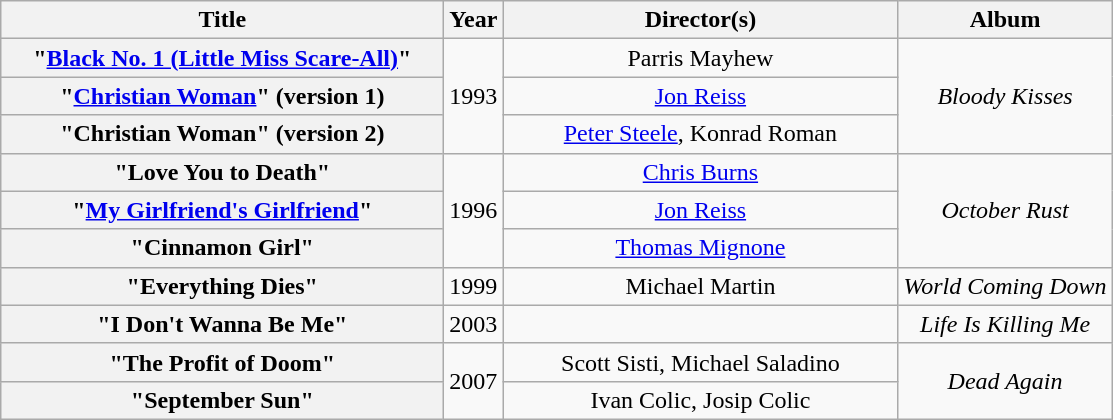<table class="wikitable plainrowheaders" style="text-align:center;">
<tr>
<th scope="col" style="width:18em;">Title</th>
<th scope="col">Year</th>
<th scope="col" style="width:16em;">Director(s)</th>
<th>Album</th>
</tr>
<tr>
<th scope="row">"<a href='#'>Black No. 1 (Little Miss Scare-All)</a>"</th>
<td rowspan="3">1993</td>
<td>Parris Mayhew</td>
<td rowspan="3"><em>Bloody Kisses</em></td>
</tr>
<tr>
<th scope="row">"<a href='#'>Christian Woman</a>" (version 1)</th>
<td><a href='#'>Jon Reiss</a></td>
</tr>
<tr>
<th scope="row">"Christian Woman" (version 2)</th>
<td><a href='#'>Peter Steele</a>, Konrad Roman</td>
</tr>
<tr>
<th scope="row">"Love You to Death"</th>
<td rowspan="3">1996</td>
<td><a href='#'>Chris Burns</a></td>
<td rowspan="3"><em>October Rust</em></td>
</tr>
<tr>
<th scope="row">"<a href='#'>My Girlfriend's Girlfriend</a>"</th>
<td><a href='#'>Jon Reiss</a></td>
</tr>
<tr>
<th scope="row">"Cinnamon Girl"</th>
<td><a href='#'>Thomas Mignone</a></td>
</tr>
<tr>
<th scope="row">"Everything Dies"</th>
<td>1999</td>
<td>Michael Martin</td>
<td><em>World Coming Down</em></td>
</tr>
<tr>
<th scope="row">"I Don't Wanna Be Me"</th>
<td>2003</td>
<td></td>
<td><em>Life Is Killing Me</em></td>
</tr>
<tr>
<th scope="row">"The Profit of Doom"</th>
<td rowspan="2">2007</td>
<td>Scott Sisti, Michael Saladino</td>
<td rowspan="2"><em>Dead Again</em></td>
</tr>
<tr>
<th scope="row">"September Sun"</th>
<td>Ivan Colic, Josip Colic</td>
</tr>
</table>
